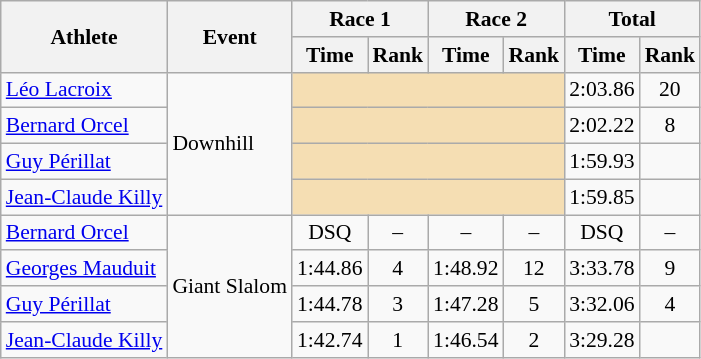<table class="wikitable" style="font-size:90%">
<tr>
<th rowspan="2">Athlete</th>
<th rowspan="2">Event</th>
<th colspan="2">Race 1</th>
<th colspan="2">Race 2</th>
<th colspan="2">Total</th>
</tr>
<tr>
<th>Time</th>
<th>Rank</th>
<th>Time</th>
<th>Rank</th>
<th>Time</th>
<th>Rank</th>
</tr>
<tr>
<td><a href='#'>Léo Lacroix</a></td>
<td rowspan="4">Downhill</td>
<td colspan="4" bgcolor="wheat"></td>
<td align="center">2:03.86</td>
<td align="center">20</td>
</tr>
<tr>
<td><a href='#'>Bernard Orcel</a></td>
<td colspan="4" bgcolor="wheat"></td>
<td align="center">2:02.22</td>
<td align="center">8</td>
</tr>
<tr>
<td><a href='#'>Guy Périllat</a></td>
<td colspan="4" bgcolor="wheat"></td>
<td align="center">1:59.93</td>
<td align="center"></td>
</tr>
<tr>
<td><a href='#'>Jean-Claude Killy</a></td>
<td colspan="4" bgcolor="wheat"></td>
<td align="center">1:59.85</td>
<td align="center"></td>
</tr>
<tr>
<td><a href='#'>Bernard Orcel</a></td>
<td rowspan="4">Giant Slalom</td>
<td align="center">DSQ</td>
<td align="center">–</td>
<td align="center">–</td>
<td align="center">–</td>
<td align="center">DSQ</td>
<td align="center">–</td>
</tr>
<tr>
<td><a href='#'>Georges Mauduit</a></td>
<td align="center">1:44.86</td>
<td align="center">4</td>
<td align="center">1:48.92</td>
<td align="center">12</td>
<td align="center">3:33.78</td>
<td align="center">9</td>
</tr>
<tr>
<td><a href='#'>Guy Périllat</a></td>
<td align="center">1:44.78</td>
<td align="center">3</td>
<td align="center">1:47.28</td>
<td align="center">5</td>
<td align="center">3:32.06</td>
<td align="center">4</td>
</tr>
<tr>
<td><a href='#'>Jean-Claude Killy</a></td>
<td align="center">1:42.74</td>
<td align="center">1</td>
<td align="center">1:46.54</td>
<td align="center">2</td>
<td align="center">3:29.28</td>
<td align="center"></td>
</tr>
</table>
